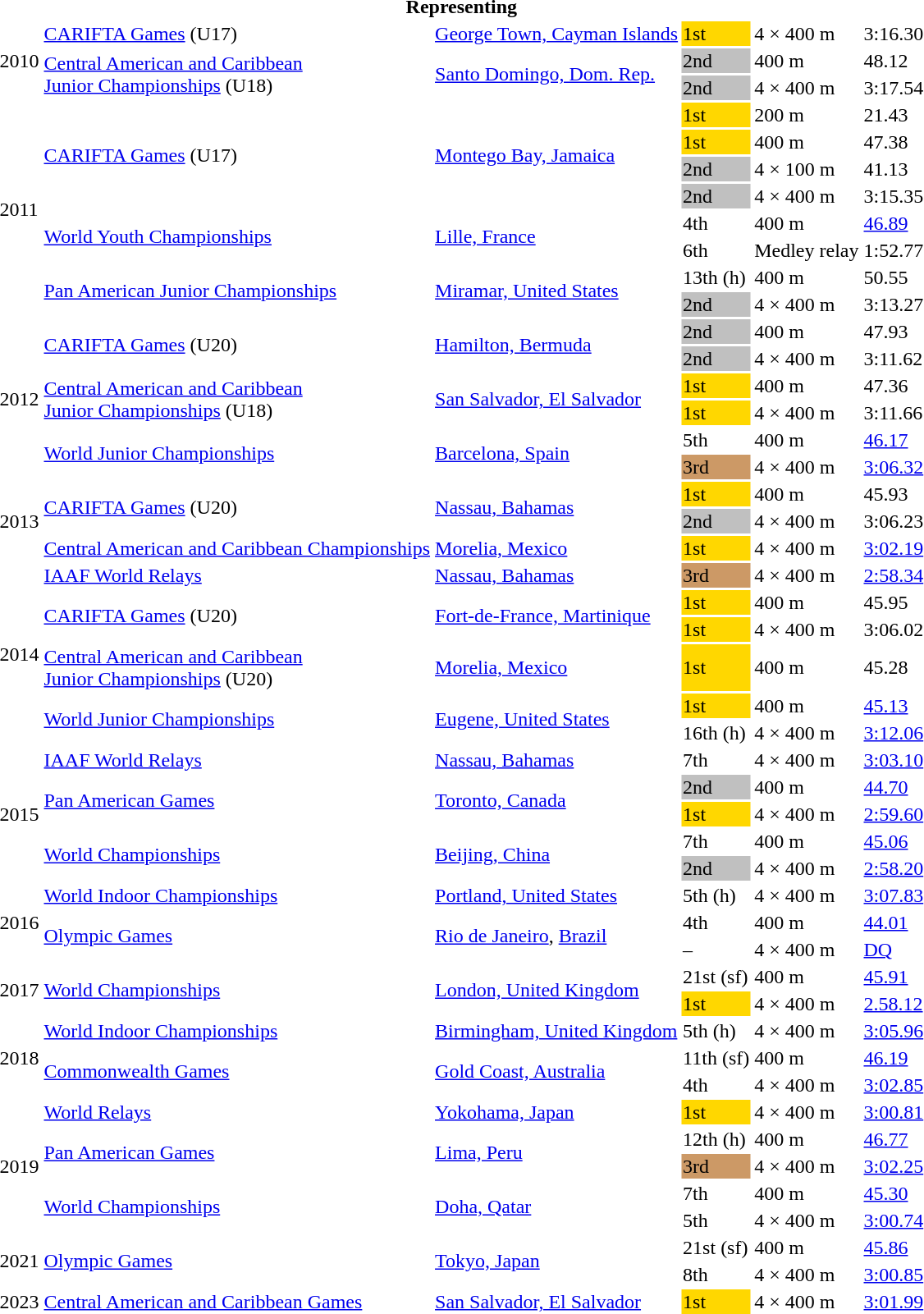<table>
<tr>
<th colspan="6">Representing </th>
</tr>
<tr>
<td rowspan=3>2010</td>
<td><a href='#'>CARIFTA Games</a> (U17)</td>
<td><a href='#'>George Town, Cayman Islands</a></td>
<td bgcolor=gold>1st</td>
<td>4 × 400 m</td>
<td>3:16.30</td>
</tr>
<tr>
<td rowspan=2><a href='#'>Central American and Caribbean<br>Junior Championships</a> (U18)</td>
<td rowspan=2><a href='#'>Santo Domingo, Dom. Rep.</a></td>
<td bgcolor=silver>2nd</td>
<td>400 m</td>
<td>48.12</td>
</tr>
<tr>
<td bgcolor=silver>2nd</td>
<td>4 × 400 m</td>
<td>3:17.54</td>
</tr>
<tr>
<td rowspan=8>2011</td>
<td rowspan=4><a href='#'>CARIFTA Games</a> (U17)</td>
<td rowspan=4><a href='#'>Montego Bay, Jamaica</a></td>
<td bgcolor=gold>1st</td>
<td>200 m</td>
<td>21.43</td>
</tr>
<tr>
<td bgcolor=gold>1st</td>
<td>400 m</td>
<td>47.38</td>
</tr>
<tr>
<td bgcolor=silver>2nd</td>
<td>4 × 100 m</td>
<td>41.13</td>
</tr>
<tr>
<td bgcolor=silver>2nd</td>
<td>4 × 400 m</td>
<td>3:15.35</td>
</tr>
<tr>
<td rowspan=2><a href='#'>World Youth Championships</a></td>
<td rowspan=2><a href='#'>Lille, France</a></td>
<td>4th</td>
<td>400 m</td>
<td><a href='#'>46.89</a></td>
</tr>
<tr>
<td>6th</td>
<td>Medley relay</td>
<td>1:52.77</td>
</tr>
<tr>
<td rowspan=2><a href='#'>Pan American Junior Championships</a></td>
<td rowspan=2><a href='#'>Miramar, United States</a></td>
<td>13th (h)</td>
<td>400 m</td>
<td>50.55</td>
</tr>
<tr>
<td bgcolor=silver>2nd</td>
<td>4 × 400 m</td>
<td>3:13.27</td>
</tr>
<tr>
<td rowspan=6>2012</td>
<td rowspan=2><a href='#'>CARIFTA Games</a> (U20)</td>
<td rowspan=2><a href='#'>Hamilton, Bermuda</a></td>
<td bgcolor=silver>2nd</td>
<td>400 m</td>
<td>47.93</td>
</tr>
<tr>
<td bgcolor=silver>2nd</td>
<td>4 × 400 m</td>
<td>3:11.62</td>
</tr>
<tr>
<td rowspan=2><a href='#'>Central American and Caribbean<br>Junior Championships</a> (U18)</td>
<td rowspan=2><a href='#'>San Salvador, El Salvador</a></td>
<td bgcolor=gold>1st</td>
<td>400 m</td>
<td>47.36</td>
</tr>
<tr>
<td bgcolor=gold>1st</td>
<td>4 × 400 m</td>
<td>3:11.66</td>
</tr>
<tr>
<td rowspan=2><a href='#'>World Junior Championships</a></td>
<td rowspan=2><a href='#'>Barcelona, Spain</a></td>
<td>5th</td>
<td>400 m</td>
<td><a href='#'>46.17</a></td>
</tr>
<tr>
<td bgcolor=cc9966>3rd</td>
<td>4 × 400 m</td>
<td><a href='#'>3:06.32</a></td>
</tr>
<tr>
<td rowspan=3>2013</td>
<td rowspan=2><a href='#'>CARIFTA Games</a> (U20)</td>
<td rowspan=2><a href='#'>Nassau, Bahamas</a></td>
<td bgcolor=gold>1st</td>
<td>400 m</td>
<td>45.93</td>
</tr>
<tr>
<td bgcolor=silver>2nd</td>
<td>4 × 400 m</td>
<td>3:06.23</td>
</tr>
<tr>
<td><a href='#'>Central American and Caribbean Championships</a></td>
<td><a href='#'>Morelia, Mexico</a></td>
<td bgcolor=gold>1st</td>
<td>4 × 400 m</td>
<td><a href='#'>3:02.19</a></td>
</tr>
<tr>
<td rowspan=6>2014</td>
<td><a href='#'>IAAF World Relays</a></td>
<td><a href='#'>Nassau, Bahamas</a></td>
<td bgcolor=cc9966>3rd</td>
<td>4 × 400 m</td>
<td><a href='#'>2:58.34</a></td>
</tr>
<tr>
<td rowspan=2><a href='#'>CARIFTA Games</a> (U20)</td>
<td rowspan=2><a href='#'>Fort-de-France, Martinique</a></td>
<td bgcolor=gold>1st</td>
<td>400 m</td>
<td>45.95</td>
</tr>
<tr>
<td bgcolor=gold>1st</td>
<td>4 × 400 m</td>
<td>3:06.02</td>
</tr>
<tr>
<td><a href='#'>Central American and Caribbean<br>Junior Championships</a> (U20)</td>
<td><a href='#'>Morelia, Mexico</a></td>
<td bgcolor=gold>1st</td>
<td>400 m</td>
<td>45.28</td>
</tr>
<tr>
<td rowspan=2><a href='#'>World Junior Championships</a></td>
<td rowspan=2><a href='#'>Eugene, United States</a></td>
<td bgcolor=gold>1st</td>
<td>400 m</td>
<td><a href='#'>45.13</a></td>
</tr>
<tr>
<td>16th (h)</td>
<td>4 × 400 m</td>
<td><a href='#'>3:12.06</a></td>
</tr>
<tr>
<td rowspan=5>2015</td>
<td><a href='#'>IAAF World Relays</a></td>
<td><a href='#'>Nassau, Bahamas</a></td>
<td>7th</td>
<td>4 × 400 m</td>
<td><a href='#'>3:03.10</a></td>
</tr>
<tr>
<td rowspan=2><a href='#'>Pan American Games</a></td>
<td rowspan=2><a href='#'>Toronto, Canada</a></td>
<td bgcolor=silver>2nd</td>
<td>400 m</td>
<td><a href='#'>44.70</a></td>
</tr>
<tr>
<td bgcolor=gold>1st</td>
<td>4 × 400 m</td>
<td><a href='#'>2:59.60</a></td>
</tr>
<tr>
<td rowspan=2><a href='#'>World Championships</a></td>
<td rowspan=2><a href='#'>Beijing, China</a></td>
<td>7th</td>
<td>400 m</td>
<td><a href='#'>45.06</a></td>
</tr>
<tr>
<td bgcolor=silver>2nd</td>
<td>4 × 400 m</td>
<td><a href='#'>2:58.20</a></td>
</tr>
<tr>
<td rowspan=3>2016</td>
<td><a href='#'>World Indoor Championships</a></td>
<td><a href='#'>Portland, United States</a></td>
<td>5th (h)</td>
<td>4 × 400 m</td>
<td><a href='#'>3:07.83</a></td>
</tr>
<tr>
<td rowspan=2><a href='#'>Olympic Games</a></td>
<td rowspan=2><a href='#'>Rio de Janeiro</a>, <a href='#'>Brazil</a></td>
<td>4th</td>
<td>400 m</td>
<td><a href='#'>44.01</a></td>
</tr>
<tr>
<td>–</td>
<td>4 × 400 m</td>
<td><a href='#'>DQ</a></td>
</tr>
<tr>
<td rowspan=2>2017</td>
<td rowspan=2><a href='#'>World Championships</a></td>
<td rowspan=2><a href='#'>London, United Kingdom</a></td>
<td>21st (sf)</td>
<td>400 m</td>
<td><a href='#'>45.91</a></td>
</tr>
<tr>
<td bgcolor=gold>1st</td>
<td>4 × 400 m</td>
<td><a href='#'>2.58.12</a></td>
</tr>
<tr>
<td rowspan=3>2018</td>
<td><a href='#'>World Indoor Championships</a></td>
<td><a href='#'>Birmingham, United Kingdom</a></td>
<td>5th (h)</td>
<td>4 × 400 m</td>
<td><a href='#'>3:05.96</a></td>
</tr>
<tr>
<td rowspan=2><a href='#'>Commonwealth Games</a></td>
<td rowspan=2><a href='#'>Gold Coast, Australia</a></td>
<td>11th (sf)</td>
<td>400 m</td>
<td><a href='#'>46.19</a></td>
</tr>
<tr>
<td>4th</td>
<td>4 × 400 m</td>
<td><a href='#'>3:02.85</a></td>
</tr>
<tr>
<td rowspan=5>2019</td>
<td><a href='#'>World Relays</a></td>
<td><a href='#'>Yokohama, Japan</a></td>
<td bgcolor=gold>1st</td>
<td>4 × 400 m</td>
<td><a href='#'>3:00.81</a></td>
</tr>
<tr>
<td rowspan=2><a href='#'>Pan American Games</a></td>
<td rowspan=2><a href='#'>Lima, Peru</a></td>
<td>12th (h)</td>
<td>400 m</td>
<td><a href='#'>46.77</a></td>
</tr>
<tr>
<td bgcolor=cc9966>3rd</td>
<td>4 × 400 m</td>
<td><a href='#'>3:02.25</a></td>
</tr>
<tr>
<td rowspan=2><a href='#'>World Championships</a></td>
<td rowspan=2><a href='#'>Doha, Qatar</a></td>
<td>7th</td>
<td>400 m</td>
<td><a href='#'>45.30</a></td>
</tr>
<tr>
<td>5th</td>
<td>4 × 400 m</td>
<td><a href='#'>3:00.74</a></td>
</tr>
<tr>
<td rowspan=2>2021</td>
<td rowspan=2><a href='#'>Olympic Games</a></td>
<td rowspan=2><a href='#'>Tokyo, Japan</a></td>
<td>21st (sf)</td>
<td>400 m</td>
<td><a href='#'>45.86</a></td>
</tr>
<tr>
<td>8th</td>
<td>4 × 400 m</td>
<td><a href='#'>3:00.85</a></td>
</tr>
<tr>
<td>2023</td>
<td><a href='#'>Central American and Caribbean Games</a></td>
<td><a href='#'>San Salvador, El Salvador</a></td>
<td bgcolor=gold>1st</td>
<td>4 × 400 m</td>
<td><a href='#'>3:01.99</a></td>
</tr>
</table>
